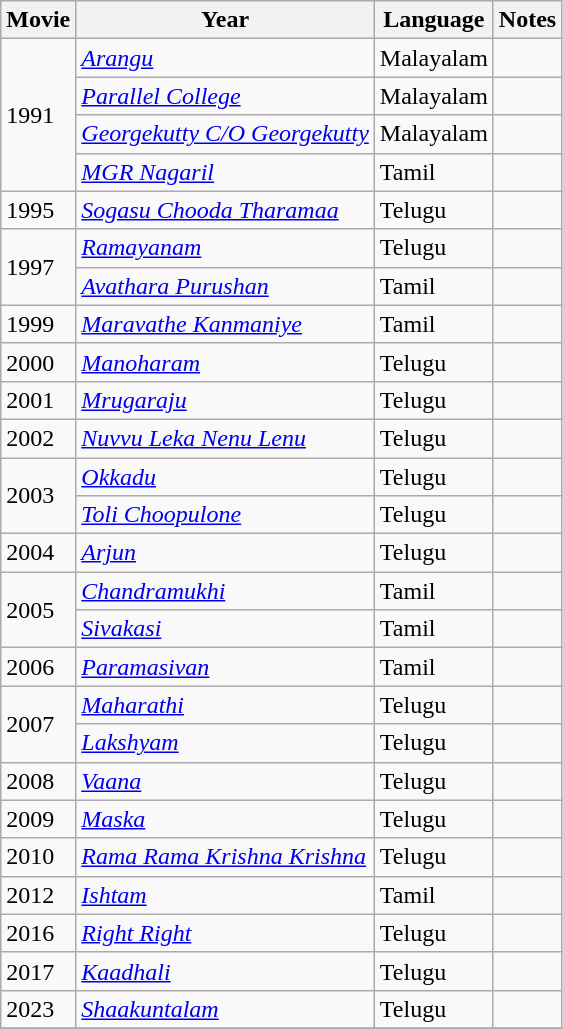<table class="wikitable">
<tr>
<th>Movie</th>
<th>Year</th>
<th>Language</th>
<th>Notes</th>
</tr>
<tr>
<td rowspan="4">1991</td>
<td><em><a href='#'>Arangu</a></em></td>
<td>Malayalam</td>
<td></td>
</tr>
<tr>
<td><em><a href='#'>Parallel College</a></em></td>
<td>Malayalam</td>
<td></td>
</tr>
<tr>
<td><em><a href='#'>Georgekutty C/O Georgekutty</a></em></td>
<td>Malayalam</td>
<td></td>
</tr>
<tr>
<td><em><a href='#'>MGR Nagaril</a></em></td>
<td>Tamil</td>
<td></td>
</tr>
<tr>
<td>1995</td>
<td><em><a href='#'>Sogasu Chooda Tharamaa</a></em></td>
<td>Telugu</td>
<td></td>
</tr>
<tr>
<td rowspan="2">1997</td>
<td><em><a href='#'>Ramayanam</a></em></td>
<td>Telugu</td>
<td></td>
</tr>
<tr>
<td><em><a href='#'>Avathara Purushan</a></em></td>
<td>Tamil</td>
<td></td>
</tr>
<tr>
<td>1999</td>
<td><em><a href='#'>Maravathe Kanmaniye</a></em></td>
<td>Tamil</td>
<td></td>
</tr>
<tr>
<td>2000</td>
<td><em><a href='#'>Manoharam</a></em></td>
<td>Telugu</td>
<td></td>
</tr>
<tr>
<td>2001</td>
<td><em><a href='#'>Mrugaraju</a></em></td>
<td>Telugu</td>
<td></td>
</tr>
<tr>
<td>2002</td>
<td><em><a href='#'>Nuvvu Leka Nenu Lenu</a></em></td>
<td>Telugu</td>
<td></td>
</tr>
<tr>
<td rowspan="2">2003</td>
<td><em><a href='#'>Okkadu</a></em></td>
<td>Telugu</td>
<td></td>
</tr>
<tr>
<td><em><a href='#'>Toli Choopulone</a></em></td>
<td>Telugu</td>
<td></td>
</tr>
<tr>
<td>2004</td>
<td><em><a href='#'>Arjun</a></em></td>
<td>Telugu</td>
<td></td>
</tr>
<tr>
<td rowspan="2">2005</td>
<td><em><a href='#'>Chandramukhi</a></em></td>
<td>Tamil</td>
<td></td>
</tr>
<tr>
<td><em><a href='#'>Sivakasi</a></em></td>
<td>Tamil</td>
<td></td>
</tr>
<tr>
<td>2006</td>
<td><em><a href='#'>Paramasivan</a></em></td>
<td>Tamil</td>
<td></td>
</tr>
<tr>
<td rowspan="2">2007</td>
<td><em><a href='#'>Maharathi</a></em></td>
<td>Telugu</td>
<td></td>
</tr>
<tr>
<td><em><a href='#'>Lakshyam</a></em></td>
<td>Telugu</td>
<td></td>
</tr>
<tr>
<td>2008</td>
<td><em><a href='#'>Vaana</a></em></td>
<td>Telugu</td>
<td></td>
</tr>
<tr>
<td>2009</td>
<td><em><a href='#'>Maska</a></em></td>
<td>Telugu</td>
<td></td>
</tr>
<tr>
<td>2010</td>
<td><em><a href='#'>Rama Rama Krishna Krishna</a></em></td>
<td>Telugu</td>
<td></td>
</tr>
<tr>
<td>2012</td>
<td><em><a href='#'>Ishtam</a></em></td>
<td>Tamil</td>
<td></td>
</tr>
<tr>
<td>2016</td>
<td><em><a href='#'>Right Right</a></em></td>
<td>Telugu</td>
<td></td>
</tr>
<tr>
<td>2017</td>
<td><em><a href='#'>Kaadhali</a></em></td>
<td>Telugu</td>
<td></td>
</tr>
<tr>
<td>2023</td>
<td><em><a href='#'>Shaakuntalam</a></em></td>
<td>Telugu</td>
<td></td>
</tr>
<tr>
</tr>
</table>
